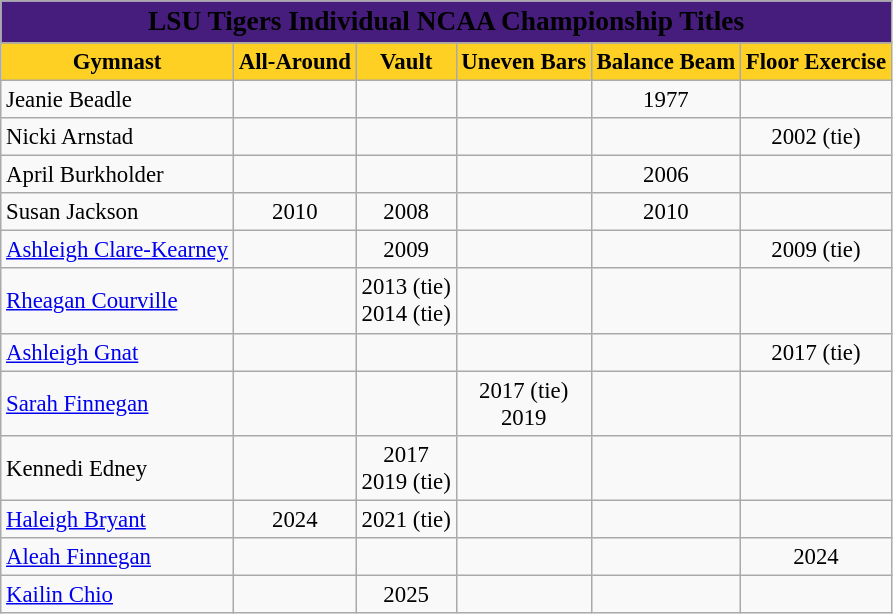<table class="wikitable" style="text-align:center; font-size:95%;">
<tr>
<td colspan=6 align=center bgcolor="#461d7c"><big><span><strong>LSU Tigers Individual NCAA Championship Titles</strong></span></big></td>
</tr>
<tr>
<th style="background:#fdd023; color:#000;"><strong>Gymnast</strong></th>
<th style="background:#fdd023; color:#000;"><strong>All-Around</strong></th>
<th style="background:#fdd023; color:#000;"><strong>Vault</strong></th>
<th style="background:#fdd023; color:#000;"><strong>Uneven Bars</strong></th>
<th style="background:#fdd023; color:#000;"><strong>Balance Beam</strong></th>
<th style="background:#fdd023; color:#000;"><strong>Floor Exercise</strong></th>
</tr>
<tr align=center>
<td align=left>Jeanie Beadle</td>
<td></td>
<td></td>
<td></td>
<td>1977</td>
<td></td>
</tr>
<tr>
<td align=left>Nicki Arnstad</td>
<td></td>
<td></td>
<td></td>
<td></td>
<td>2002 (tie)</td>
</tr>
<tr>
<td align=left>April Burkholder</td>
<td></td>
<td></td>
<td></td>
<td>2006</td>
<td></td>
</tr>
<tr>
<td align=left>Susan Jackson</td>
<td>2010</td>
<td>2008</td>
<td></td>
<td>2010</td>
<td></td>
</tr>
<tr>
<td align=left><a href='#'>Ashleigh Clare-Kearney</a></td>
<td></td>
<td>2009</td>
<td></td>
<td></td>
<td>2009 (tie)</td>
</tr>
<tr>
<td align=left><a href='#'>Rheagan Courville</a></td>
<td></td>
<td>2013 (tie)<br>2014 (tie)</td>
<td></td>
<td></td>
<td></td>
</tr>
<tr>
<td align=left><a href='#'>Ashleigh Gnat</a></td>
<td></td>
<td></td>
<td></td>
<td></td>
<td>2017 (tie)</td>
</tr>
<tr>
<td align=left><a href='#'>Sarah Finnegan</a></td>
<td></td>
<td></td>
<td>2017 (tie)<br>2019</td>
<td></td>
<td></td>
</tr>
<tr>
<td align=left>Kennedi Edney</td>
<td></td>
<td>2017<br>2019 (tie)</td>
<td></td>
<td></td>
<td></td>
</tr>
<tr>
<td align=left><a href='#'>Haleigh Bryant</a></td>
<td>2024</td>
<td>2021 (tie)</td>
<td></td>
<td></td>
<td></td>
</tr>
<tr>
<td align=left><a href='#'>Aleah Finnegan</a></td>
<td></td>
<td></td>
<td></td>
<td></td>
<td>2024</td>
</tr>
<tr>
<td align=left><a href='#'>Kailin Chio</a></td>
<td></td>
<td>2025</td>
<td></td>
<td></td>
<td></td>
</tr>
</table>
